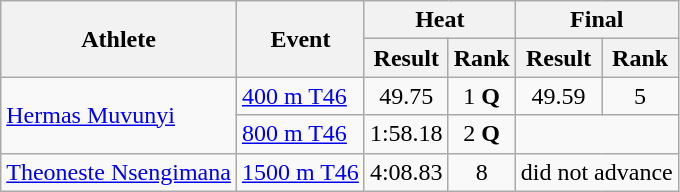<table class="wikitable">
<tr>
<th rowspan="2">Athlete</th>
<th rowspan="2">Event</th>
<th colspan="2">Heat</th>
<th colspan="2">Final</th>
</tr>
<tr>
<th>Result</th>
<th>Rank</th>
<th>Result</th>
<th>Rank</th>
</tr>
<tr align=center>
<td align=left rowspan=2><a href='#'>Hermas Muvunyi</a></td>
<td align=left><a href='#'>400 m T46</a></td>
<td>49.75</td>
<td>1 <strong>Q</strong></td>
<td>49.59 </td>
<td>5</td>
</tr>
<tr align=center>
<td align=left><a href='#'>800 m T46</a></td>
<td>1:58.18</td>
<td>2 <strong>Q</strong></td>
<td colspan=2></td>
</tr>
<tr align=center>
<td align=left><a href='#'>Theoneste Nsengimana</a></td>
<td align=left><a href='#'>1500 m T46</a></td>
<td>4:08.83</td>
<td>8</td>
<td colspan=2>did not advance</td>
</tr>
</table>
